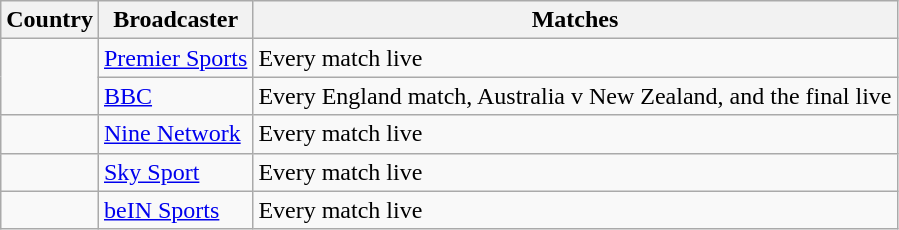<table class="wikitable">
<tr>
<th>Country</th>
<th>Broadcaster</th>
<th>Matches</th>
</tr>
<tr>
<td Rowspan=2></td>
<td><a href='#'>Premier Sports</a></td>
<td>Every match live</td>
</tr>
<tr>
<td><a href='#'>BBC</a></td>
<td>Every England match, Australia v New Zealand, and the final live</td>
</tr>
<tr>
<td></td>
<td><a href='#'>Nine Network</a></td>
<td>Every match live</td>
</tr>
<tr>
<td></td>
<td><a href='#'>Sky Sport</a></td>
<td>Every match live</td>
</tr>
<tr>
<td></td>
<td><a href='#'>beIN Sports</a></td>
<td>Every match live</td>
</tr>
</table>
